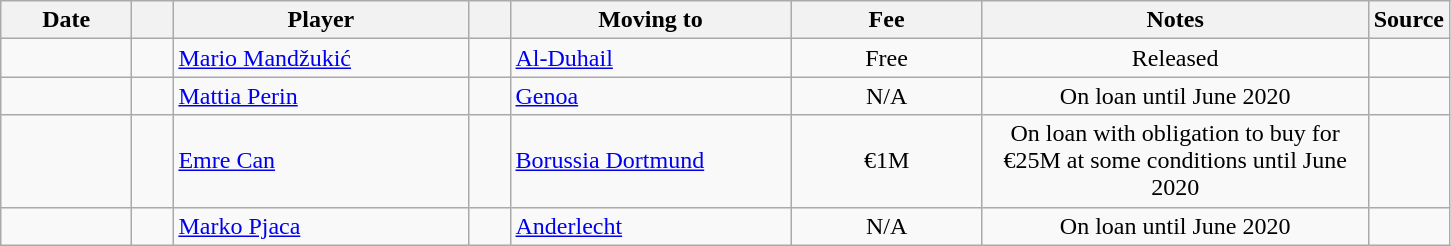<table class="wikitable sortable">
<tr>
<th style="width:80px;">Date</th>
<th style="width:20px;"></th>
<th style="width:190px;">Player</th>
<th style="width:20px;"></th>
<th style="width:180px;">Moving to</th>
<th style="width:120px;" class="unsortable">Fee</th>
<th style="width:250px;" class="unsortable">Notes</th>
<th style="width:20px;">Source</th>
</tr>
<tr>
<td></td>
<td align="center"></td>
<td> <a href='#'>Mario Mandžukić</a></td>
<td align="center"></td>
<td align=left> <a href='#'>Al-Duhail</a></td>
<td align=center>Free</td>
<td align=center>Released</td>
<td></td>
</tr>
<tr>
<td></td>
<td align=center></td>
<td> <a href='#'>Mattia Perin</a></td>
<td align="center"></td>
<td align=left> <a href='#'>Genoa</a></td>
<td align=center>N/A</td>
<td align=center>On loan until June 2020</td>
<td></td>
</tr>
<tr>
<td></td>
<td align=center></td>
<td> <a href='#'>Emre Can</a></td>
<td align="center"></td>
<td align=left> <a href='#'>Borussia Dortmund</a></td>
<td align=center>€1M</td>
<td align=center>On loan with obligation to buy for €25M at some conditions until June 2020</td>
<td></td>
</tr>
<tr>
<td></td>
<td align="center"></td>
<td> <a href='#'>Marko Pjaca</a></td>
<td align="center"></td>
<td align=left> <a href='#'>Anderlecht</a></td>
<td align=center>N/A</td>
<td align=center>On loan until June 2020</td>
<td></td>
</tr>
</table>
